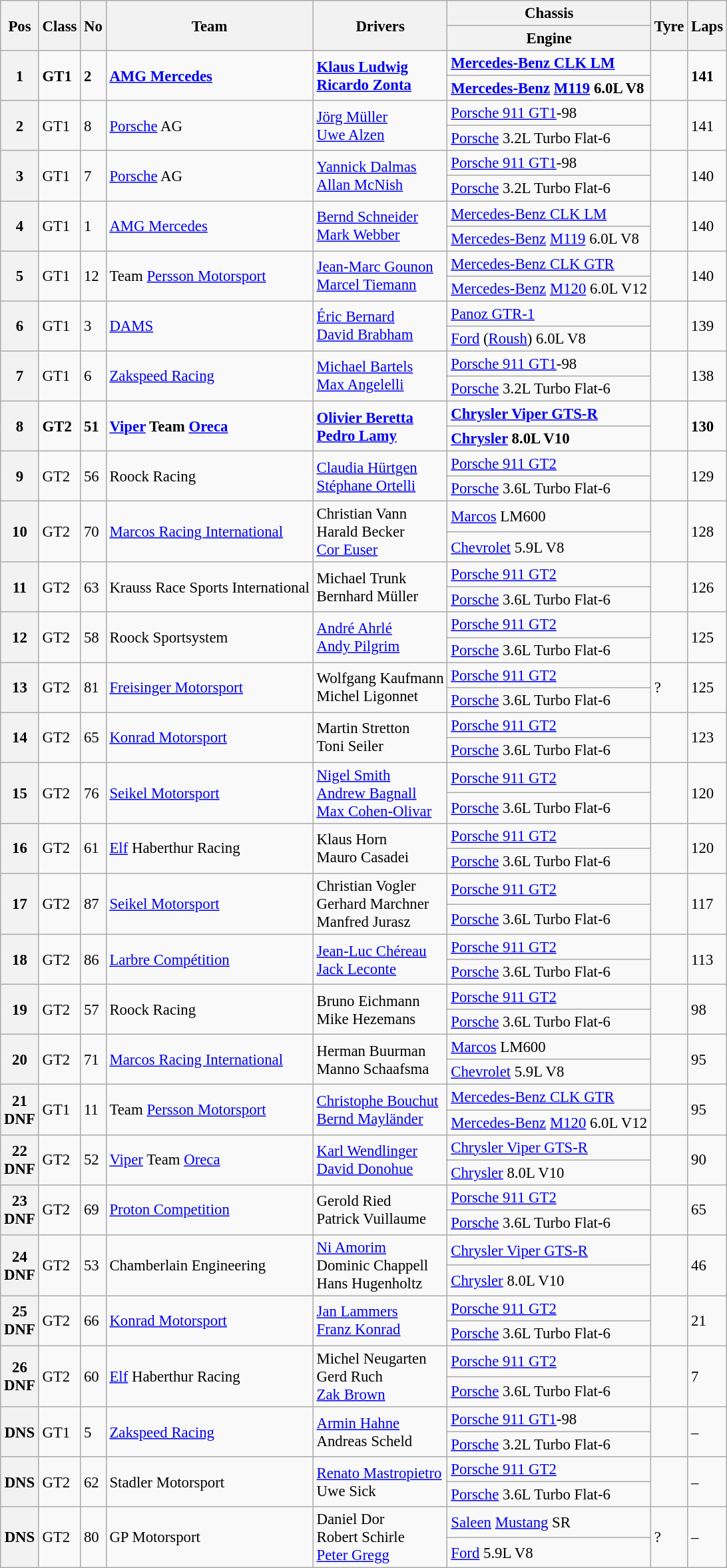<table class="wikitable" style="font-size: 95%;">
<tr>
<th rowspan=2>Pos</th>
<th rowspan=2>Class</th>
<th rowspan=2>No</th>
<th rowspan=2>Team</th>
<th rowspan=2>Drivers</th>
<th>Chassis</th>
<th rowspan=2>Tyre</th>
<th rowspan=2>Laps</th>
</tr>
<tr>
<th>Engine</th>
</tr>
<tr style="font-weight:bold">
<th rowspan=2>1</th>
<td rowspan=2>GT1</td>
<td rowspan=2>2</td>
<td rowspan=2> <a href='#'>AMG Mercedes</a></td>
<td rowspan=2> <a href='#'>Klaus Ludwig</a><br> <a href='#'>Ricardo Zonta</a></td>
<td><a href='#'>Mercedes-Benz CLK LM</a></td>
<td rowspan=2></td>
<td rowspan=2>141</td>
</tr>
<tr style="font-weight:bold">
<td><a href='#'>Mercedes-Benz</a> <a href='#'>M119</a> 6.0L V8</td>
</tr>
<tr>
<th rowspan=2>2</th>
<td rowspan=2>GT1</td>
<td rowspan=2>8</td>
<td rowspan=2> <a href='#'>Porsche</a> AG</td>
<td rowspan=2> <a href='#'>Jörg Müller</a><br> <a href='#'>Uwe Alzen</a></td>
<td><a href='#'>Porsche 911 GT1</a>-98</td>
<td rowspan=2></td>
<td rowspan=2>141</td>
</tr>
<tr>
<td><a href='#'>Porsche</a> 3.2L Turbo Flat-6</td>
</tr>
<tr>
<th rowspan=2>3</th>
<td rowspan=2>GT1</td>
<td rowspan=2>7</td>
<td rowspan=2> <a href='#'>Porsche</a> AG</td>
<td rowspan=2> <a href='#'>Yannick Dalmas</a><br> <a href='#'>Allan McNish</a></td>
<td><a href='#'>Porsche 911 GT1</a>-98</td>
<td rowspan=2></td>
<td rowspan=2>140</td>
</tr>
<tr>
<td><a href='#'>Porsche</a> 3.2L Turbo Flat-6</td>
</tr>
<tr>
<th rowspan=2>4</th>
<td rowspan=2>GT1</td>
<td rowspan=2>1</td>
<td rowspan=2> <a href='#'>AMG Mercedes</a></td>
<td rowspan=2> <a href='#'>Bernd Schneider</a><br> <a href='#'>Mark Webber</a></td>
<td><a href='#'>Mercedes-Benz CLK LM</a></td>
<td rowspan=2></td>
<td rowspan=2>140</td>
</tr>
<tr>
<td><a href='#'>Mercedes-Benz</a> <a href='#'>M119</a> 6.0L V8</td>
</tr>
<tr>
<th rowspan=2>5</th>
<td rowspan=2>GT1</td>
<td rowspan=2>12</td>
<td rowspan=2> Team <a href='#'>Persson Motorsport</a></td>
<td rowspan=2> <a href='#'>Jean-Marc Gounon</a><br> <a href='#'>Marcel Tiemann</a></td>
<td><a href='#'>Mercedes-Benz CLK GTR</a></td>
<td rowspan=2></td>
<td rowspan=2>140</td>
</tr>
<tr>
<td><a href='#'>Mercedes-Benz</a> <a href='#'>M120</a> 6.0L V12</td>
</tr>
<tr>
<th rowspan=2>6</th>
<td rowspan=2>GT1</td>
<td rowspan=2>3</td>
<td rowspan=2> <a href='#'>DAMS</a></td>
<td rowspan=2> <a href='#'>Éric Bernard</a><br> <a href='#'>David Brabham</a></td>
<td><a href='#'>Panoz GTR-1</a></td>
<td rowspan=2></td>
<td rowspan=2>139</td>
</tr>
<tr>
<td><a href='#'>Ford</a> (<a href='#'>Roush</a>) 6.0L V8</td>
</tr>
<tr>
<th rowspan=2>7</th>
<td rowspan=2>GT1</td>
<td rowspan=2>6</td>
<td rowspan=2> <a href='#'>Zakspeed Racing</a></td>
<td rowspan=2> <a href='#'>Michael Bartels</a><br> <a href='#'>Max Angelelli</a></td>
<td><a href='#'>Porsche 911 GT1</a>-98</td>
<td rowspan=2></td>
<td rowspan=2>138</td>
</tr>
<tr>
<td><a href='#'>Porsche</a> 3.2L Turbo Flat-6</td>
</tr>
<tr style="font-weight:bold">
<th rowspan=2>8</th>
<td rowspan=2>GT2</td>
<td rowspan=2>51</td>
<td rowspan=2> <a href='#'>Viper</a> Team <a href='#'>Oreca</a></td>
<td rowspan=2> <a href='#'>Olivier Beretta</a><br> <a href='#'>Pedro Lamy</a></td>
<td><a href='#'>Chrysler Viper GTS-R</a></td>
<td rowspan=2></td>
<td rowspan=2>130</td>
</tr>
<tr style="font-weight:bold">
<td><a href='#'>Chrysler</a> 8.0L V10</td>
</tr>
<tr>
<th rowspan=2>9</th>
<td rowspan=2>GT2</td>
<td rowspan=2>56</td>
<td rowspan=2> Roock Racing</td>
<td rowspan=2> <a href='#'>Claudia Hürtgen</a><br> <a href='#'>Stéphane Ortelli</a></td>
<td><a href='#'>Porsche 911 GT2</a></td>
<td rowspan=2></td>
<td rowspan=2>129</td>
</tr>
<tr>
<td><a href='#'>Porsche</a> 3.6L Turbo Flat-6</td>
</tr>
<tr>
<th rowspan=2>10</th>
<td rowspan=2>GT2</td>
<td rowspan=2>70</td>
<td rowspan=2> <a href='#'>Marcos Racing International</a></td>
<td rowspan=2> Christian Vann<br> Harald Becker<br> <a href='#'>Cor Euser</a></td>
<td><a href='#'>Marcos</a> LM600</td>
<td rowspan=2></td>
<td rowspan=2>128</td>
</tr>
<tr>
<td><a href='#'>Chevrolet</a> 5.9L V8</td>
</tr>
<tr>
<th rowspan=2>11</th>
<td rowspan=2>GT2</td>
<td rowspan=2>63</td>
<td rowspan=2> Krauss Race Sports International</td>
<td rowspan=2> Michael Trunk<br> Bernhard Müller</td>
<td><a href='#'>Porsche 911 GT2</a></td>
<td rowspan=2></td>
<td rowspan=2>126</td>
</tr>
<tr>
<td><a href='#'>Porsche</a> 3.6L Turbo Flat-6</td>
</tr>
<tr>
<th rowspan=2>12</th>
<td rowspan=2>GT2</td>
<td rowspan=2>58</td>
<td rowspan=2> Roock Sportsystem</td>
<td rowspan=2> <a href='#'>André Ahrlé</a><br> <a href='#'>Andy Pilgrim</a></td>
<td><a href='#'>Porsche 911 GT2</a></td>
<td rowspan=2></td>
<td rowspan=2>125</td>
</tr>
<tr>
<td><a href='#'>Porsche</a> 3.6L Turbo Flat-6</td>
</tr>
<tr>
<th rowspan=2>13</th>
<td rowspan=2>GT2</td>
<td rowspan=2>81</td>
<td rowspan=2> <a href='#'>Freisinger Motorsport</a></td>
<td rowspan=2> Wolfgang Kaufmann<br> Michel Ligonnet</td>
<td><a href='#'>Porsche 911 GT2</a></td>
<td rowspan=2>?</td>
<td rowspan=2>125</td>
</tr>
<tr>
<td><a href='#'>Porsche</a> 3.6L Turbo Flat-6</td>
</tr>
<tr>
<th rowspan=2>14</th>
<td rowspan=2>GT2</td>
<td rowspan=2>65</td>
<td rowspan=2> <a href='#'>Konrad Motorsport</a></td>
<td rowspan=2> Martin Stretton<br> Toni Seiler</td>
<td><a href='#'>Porsche 911 GT2</a></td>
<td rowspan=2></td>
<td rowspan=2>123</td>
</tr>
<tr>
<td><a href='#'>Porsche</a> 3.6L Turbo Flat-6</td>
</tr>
<tr>
<th rowspan=2>15</th>
<td rowspan=2>GT2</td>
<td rowspan=2>76</td>
<td rowspan=2> <a href='#'>Seikel Motorsport</a></td>
<td rowspan=2> <a href='#'>Nigel Smith</a><br> <a href='#'>Andrew Bagnall</a><br> <a href='#'>Max Cohen-Olivar</a></td>
<td><a href='#'>Porsche 911 GT2</a></td>
<td rowspan=2></td>
<td rowspan=2>120</td>
</tr>
<tr>
<td><a href='#'>Porsche</a> 3.6L Turbo Flat-6</td>
</tr>
<tr>
<th rowspan=2>16</th>
<td rowspan=2>GT2</td>
<td rowspan=2>61</td>
<td rowspan=2> <a href='#'>Elf</a> Haberthur Racing</td>
<td rowspan=2> Klaus Horn<br> Mauro Casadei</td>
<td><a href='#'>Porsche 911 GT2</a></td>
<td rowspan=2></td>
<td rowspan=2>120</td>
</tr>
<tr>
<td><a href='#'>Porsche</a> 3.6L Turbo Flat-6</td>
</tr>
<tr>
<th rowspan=2>17</th>
<td rowspan=2>GT2</td>
<td rowspan=2>87</td>
<td rowspan=2> <a href='#'>Seikel Motorsport</a></td>
<td rowspan=2> Christian Vogler<br> Gerhard Marchner<br> Manfred Jurasz</td>
<td><a href='#'>Porsche 911 GT2</a></td>
<td rowspan=2></td>
<td rowspan=2>117</td>
</tr>
<tr>
<td><a href='#'>Porsche</a> 3.6L Turbo Flat-6</td>
</tr>
<tr>
<th rowspan=2>18</th>
<td rowspan=2>GT2</td>
<td rowspan=2>86</td>
<td rowspan=2> <a href='#'>Larbre Compétition</a></td>
<td rowspan=2> <a href='#'>Jean-Luc Chéreau</a><br> <a href='#'>Jack Leconte</a></td>
<td><a href='#'>Porsche 911 GT2</a></td>
<td rowspan=2></td>
<td rowspan=2>113</td>
</tr>
<tr>
<td><a href='#'>Porsche</a> 3.6L Turbo Flat-6</td>
</tr>
<tr>
<th rowspan=2>19</th>
<td rowspan=2>GT2</td>
<td rowspan=2>57</td>
<td rowspan=2> Roock Racing</td>
<td rowspan=2> Bruno Eichmann<br> Mike Hezemans</td>
<td><a href='#'>Porsche 911 GT2</a></td>
<td rowspan=2></td>
<td rowspan=2>98</td>
</tr>
<tr>
<td><a href='#'>Porsche</a> 3.6L Turbo Flat-6</td>
</tr>
<tr>
<th rowspan=2>20</th>
<td rowspan=2>GT2</td>
<td rowspan=2>71</td>
<td rowspan=2> <a href='#'>Marcos Racing International</a></td>
<td rowspan=2> Herman Buurman<br> Manno Schaafsma</td>
<td><a href='#'>Marcos</a> LM600</td>
<td rowspan=2></td>
<td rowspan=2>95</td>
</tr>
<tr>
<td><a href='#'>Chevrolet</a> 5.9L V8</td>
</tr>
<tr>
<th rowspan=2>21<br>DNF</th>
<td rowspan=2>GT1</td>
<td rowspan=2>11</td>
<td rowspan=2> Team <a href='#'>Persson Motorsport</a></td>
<td rowspan=2> <a href='#'>Christophe Bouchut</a><br> <a href='#'>Bernd Mayländer</a></td>
<td><a href='#'>Mercedes-Benz CLK GTR</a></td>
<td rowspan=2></td>
<td rowspan=2>95</td>
</tr>
<tr>
<td><a href='#'>Mercedes-Benz</a> <a href='#'>M120</a> 6.0L V12</td>
</tr>
<tr>
<th rowspan=2>22<br>DNF</th>
<td rowspan=2>GT2</td>
<td rowspan=2>52</td>
<td rowspan=2> <a href='#'>Viper</a> Team <a href='#'>Oreca</a></td>
<td rowspan=2> <a href='#'>Karl Wendlinger</a><br> <a href='#'>David Donohue</a></td>
<td><a href='#'>Chrysler Viper GTS-R</a></td>
<td rowspan=2></td>
<td rowspan=2>90</td>
</tr>
<tr>
<td><a href='#'>Chrysler</a> 8.0L V10</td>
</tr>
<tr>
<th rowspan=2>23<br>DNF</th>
<td rowspan=2>GT2</td>
<td rowspan=2>69</td>
<td rowspan=2> <a href='#'>Proton Competition</a></td>
<td rowspan=2> Gerold Ried<br> Patrick Vuillaume</td>
<td><a href='#'>Porsche 911 GT2</a></td>
<td rowspan=2></td>
<td rowspan=2>65</td>
</tr>
<tr>
<td><a href='#'>Porsche</a> 3.6L Turbo Flat-6</td>
</tr>
<tr>
<th rowspan=2>24<br>DNF</th>
<td rowspan=2>GT2</td>
<td rowspan=2>53</td>
<td rowspan=2> Chamberlain Engineering</td>
<td rowspan=2> <a href='#'>Ni Amorim</a><br> Dominic Chappell<br> Hans Hugenholtz</td>
<td><a href='#'>Chrysler Viper GTS-R</a></td>
<td rowspan=2></td>
<td rowspan=2>46</td>
</tr>
<tr>
<td><a href='#'>Chrysler</a> 8.0L V10</td>
</tr>
<tr>
<th rowspan=2>25<br>DNF</th>
<td rowspan=2>GT2</td>
<td rowspan=2>66</td>
<td rowspan=2> <a href='#'>Konrad Motorsport</a></td>
<td rowspan=2> <a href='#'>Jan Lammers</a><br> <a href='#'>Franz Konrad</a></td>
<td><a href='#'>Porsche 911 GT2</a></td>
<td rowspan=2></td>
<td rowspan=2>21</td>
</tr>
<tr>
<td><a href='#'>Porsche</a> 3.6L Turbo Flat-6</td>
</tr>
<tr>
<th rowspan=2>26<br>DNF</th>
<td rowspan=2>GT2</td>
<td rowspan=2>60</td>
<td rowspan=2> <a href='#'>Elf</a> Haberthur Racing</td>
<td rowspan=2> Michel Neugarten<br> Gerd Ruch<br> <a href='#'>Zak Brown</a></td>
<td><a href='#'>Porsche 911 GT2</a></td>
<td rowspan=2></td>
<td rowspan=2>7</td>
</tr>
<tr>
<td><a href='#'>Porsche</a> 3.6L Turbo Flat-6</td>
</tr>
<tr>
<th rowspan=2>DNS</th>
<td rowspan=2>GT1</td>
<td rowspan=2>5</td>
<td rowspan=2> <a href='#'>Zakspeed Racing</a></td>
<td rowspan=2> <a href='#'>Armin Hahne</a><br> Andreas Scheld</td>
<td><a href='#'>Porsche 911 GT1</a>-98</td>
<td rowspan=2></td>
<td rowspan=2>–</td>
</tr>
<tr>
<td><a href='#'>Porsche</a> 3.2L Turbo Flat-6</td>
</tr>
<tr>
<th rowspan=2>DNS</th>
<td rowspan=2>GT2</td>
<td rowspan=2>62</td>
<td rowspan=2> Stadler Motorsport</td>
<td rowspan=2> <a href='#'>Renato Mastropietro</a><br> Uwe Sick</td>
<td><a href='#'>Porsche 911 GT2</a></td>
<td rowspan=2></td>
<td rowspan=2>–</td>
</tr>
<tr>
<td><a href='#'>Porsche</a> 3.6L Turbo Flat-6</td>
</tr>
<tr>
<th rowspan=2>DNS</th>
<td rowspan=2>GT2</td>
<td rowspan=2>80</td>
<td rowspan=2> GP Motorsport</td>
<td rowspan=2> Daniel Dor<br> Robert Schirle<br> <a href='#'>Peter Gregg</a></td>
<td><a href='#'>Saleen</a> <a href='#'>Mustang</a> SR</td>
<td rowspan=2>?</td>
<td rowspan=2>–</td>
</tr>
<tr>
<td><a href='#'>Ford</a> 5.9L V8</td>
</tr>
</table>
